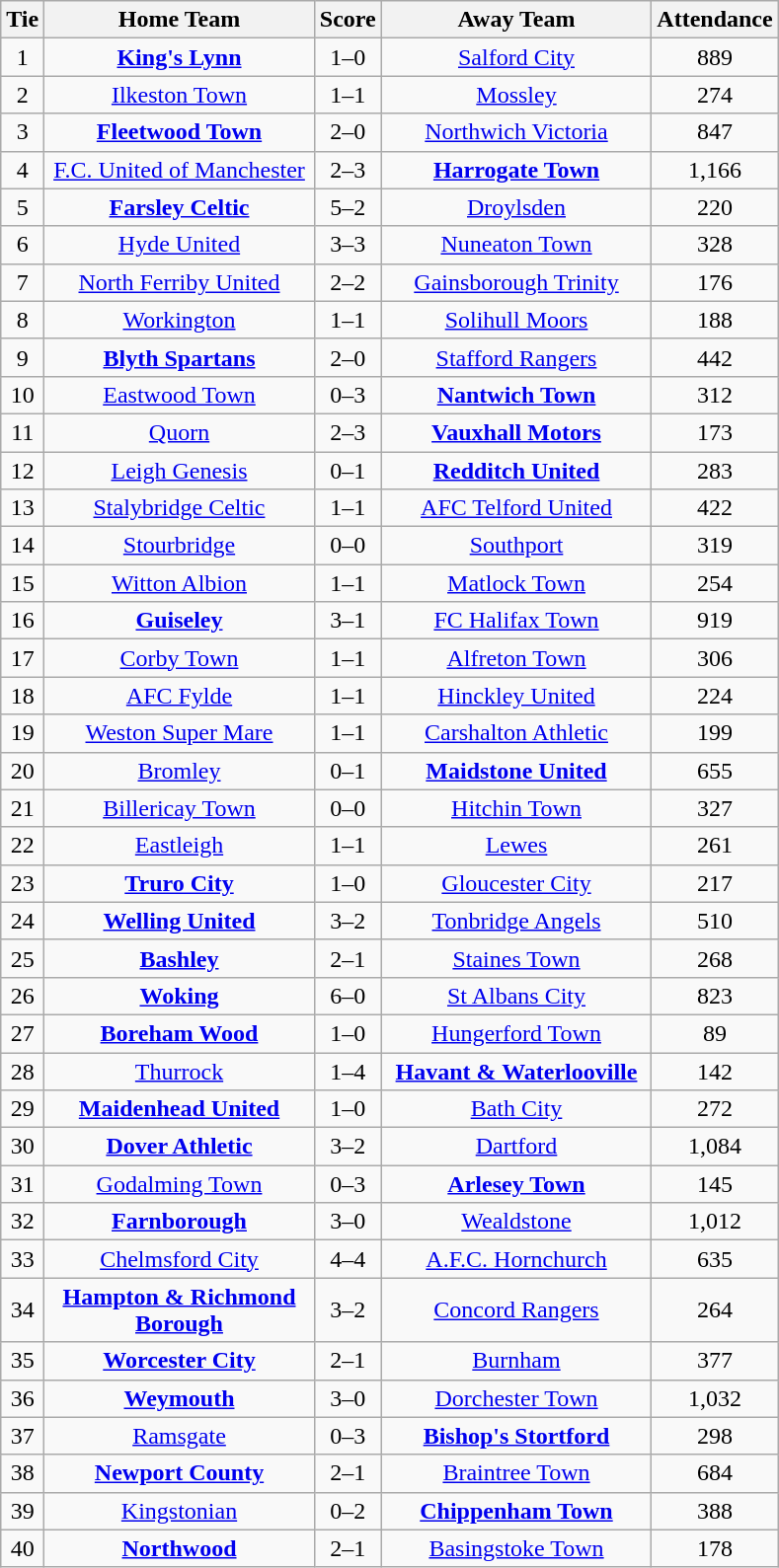<table class="wikitable" style="text-align:center;">
<tr>
<th width=20>Tie</th>
<th width=175>Home Team</th>
<th width=20>Score</th>
<th width=175>Away Team</th>
<th width=20>Attendance</th>
</tr>
<tr>
<td>1</td>
<td><strong><a href='#'>King's Lynn</a></strong></td>
<td>1–0</td>
<td><a href='#'>Salford City</a></td>
<td>889</td>
</tr>
<tr>
<td>2</td>
<td><a href='#'>Ilkeston Town</a></td>
<td>1–1</td>
<td><a href='#'>Mossley</a></td>
<td>274</td>
</tr>
<tr>
<td>3</td>
<td><strong><a href='#'>Fleetwood Town</a></strong></td>
<td>2–0</td>
<td><a href='#'>Northwich Victoria</a></td>
<td>847</td>
</tr>
<tr>
<td>4</td>
<td><a href='#'>F.C. United of Manchester</a></td>
<td>2–3</td>
<td><strong><a href='#'>Harrogate Town</a></strong></td>
<td>1,166</td>
</tr>
<tr>
<td>5</td>
<td><strong><a href='#'>Farsley Celtic</a></strong></td>
<td>5–2</td>
<td><a href='#'>Droylsden</a></td>
<td>220</td>
</tr>
<tr>
<td>6</td>
<td><a href='#'>Hyde United</a></td>
<td>3–3</td>
<td><a href='#'>Nuneaton Town</a></td>
<td>328</td>
</tr>
<tr>
<td>7</td>
<td><a href='#'>North Ferriby United</a></td>
<td>2–2</td>
<td><a href='#'>Gainsborough Trinity</a></td>
<td>176</td>
</tr>
<tr>
<td>8</td>
<td><a href='#'>Workington</a></td>
<td>1–1</td>
<td><a href='#'>Solihull Moors</a></td>
<td>188</td>
</tr>
<tr>
<td>9</td>
<td><strong><a href='#'>Blyth Spartans</a></strong></td>
<td>2–0</td>
<td><a href='#'>Stafford Rangers</a></td>
<td>442</td>
</tr>
<tr>
<td>10</td>
<td><a href='#'>Eastwood Town</a></td>
<td>0–3</td>
<td><strong><a href='#'>Nantwich Town</a></strong></td>
<td>312</td>
</tr>
<tr>
<td>11</td>
<td><a href='#'>Quorn</a></td>
<td>2–3</td>
<td><strong><a href='#'>Vauxhall Motors</a></strong></td>
<td>173</td>
</tr>
<tr>
<td>12</td>
<td><a href='#'>Leigh Genesis</a></td>
<td>0–1</td>
<td><strong><a href='#'>Redditch United</a></strong></td>
<td>283</td>
</tr>
<tr>
<td>13</td>
<td><a href='#'>Stalybridge Celtic</a></td>
<td>1–1</td>
<td><a href='#'>AFC Telford United</a></td>
<td>422</td>
</tr>
<tr>
<td>14</td>
<td><a href='#'>Stourbridge</a></td>
<td>0–0</td>
<td><a href='#'>Southport</a></td>
<td>319</td>
</tr>
<tr>
<td>15</td>
<td><a href='#'>Witton Albion</a></td>
<td>1–1</td>
<td><a href='#'>Matlock Town</a></td>
<td>254</td>
</tr>
<tr>
<td>16</td>
<td><strong><a href='#'>Guiseley</a></strong></td>
<td>3–1</td>
<td><a href='#'>FC Halifax Town</a></td>
<td>919</td>
</tr>
<tr>
<td>17</td>
<td><a href='#'>Corby Town</a></td>
<td>1–1</td>
<td><a href='#'>Alfreton Town</a></td>
<td>306</td>
</tr>
<tr>
<td>18</td>
<td><a href='#'>AFC Fylde</a></td>
<td>1–1</td>
<td><a href='#'>Hinckley United</a></td>
<td>224</td>
</tr>
<tr>
<td>19</td>
<td><a href='#'>Weston Super Mare</a></td>
<td>1–1</td>
<td><a href='#'>Carshalton Athletic</a></td>
<td>199</td>
</tr>
<tr>
<td>20</td>
<td><a href='#'>Bromley</a></td>
<td>0–1</td>
<td><strong><a href='#'>Maidstone United</a></strong></td>
<td>655</td>
</tr>
<tr>
<td>21</td>
<td><a href='#'>Billericay Town</a></td>
<td>0–0</td>
<td><a href='#'>Hitchin Town</a></td>
<td>327</td>
</tr>
<tr>
<td>22</td>
<td><a href='#'>Eastleigh</a></td>
<td>1–1</td>
<td><a href='#'>Lewes</a></td>
<td>261</td>
</tr>
<tr>
<td>23</td>
<td><strong><a href='#'>Truro City</a></strong></td>
<td>1–0</td>
<td><a href='#'>Gloucester City</a></td>
<td>217</td>
</tr>
<tr>
<td>24</td>
<td><strong><a href='#'>Welling United</a></strong></td>
<td>3–2</td>
<td><a href='#'>Tonbridge Angels</a></td>
<td>510</td>
</tr>
<tr>
<td>25</td>
<td><strong><a href='#'>Bashley</a></strong></td>
<td>2–1</td>
<td><a href='#'>Staines Town</a></td>
<td>268</td>
</tr>
<tr>
<td>26</td>
<td><strong><a href='#'>Woking</a></strong></td>
<td>6–0</td>
<td><a href='#'>St Albans City</a></td>
<td>823</td>
</tr>
<tr>
<td>27</td>
<td><strong><a href='#'>Boreham Wood</a></strong></td>
<td>1–0</td>
<td><a href='#'>Hungerford Town</a></td>
<td>89</td>
</tr>
<tr>
<td>28</td>
<td><a href='#'>Thurrock</a></td>
<td>1–4</td>
<td><strong><a href='#'>Havant & Waterlooville</a></strong></td>
<td>142</td>
</tr>
<tr>
<td>29</td>
<td><strong><a href='#'>Maidenhead United</a></strong></td>
<td>1–0</td>
<td><a href='#'>Bath City</a></td>
<td>272</td>
</tr>
<tr>
<td>30</td>
<td><strong><a href='#'>Dover Athletic</a></strong></td>
<td>3–2</td>
<td><a href='#'>Dartford</a></td>
<td>1,084</td>
</tr>
<tr>
<td>31</td>
<td><a href='#'>Godalming Town</a></td>
<td>0–3</td>
<td><strong><a href='#'>Arlesey Town</a></strong></td>
<td>145</td>
</tr>
<tr>
<td>32</td>
<td><strong><a href='#'>Farnborough</a></strong></td>
<td>3–0</td>
<td><a href='#'>Wealdstone</a></td>
<td>1,012</td>
</tr>
<tr>
<td>33</td>
<td><a href='#'>Chelmsford City</a></td>
<td>4–4</td>
<td><a href='#'>A.F.C. Hornchurch</a></td>
<td>635</td>
</tr>
<tr>
<td>34</td>
<td><strong><a href='#'>Hampton & Richmond Borough</a></strong></td>
<td>3–2</td>
<td><a href='#'>Concord Rangers</a></td>
<td>264</td>
</tr>
<tr>
<td>35</td>
<td><strong><a href='#'>Worcester City</a></strong></td>
<td>2–1</td>
<td><a href='#'>Burnham</a></td>
<td>377</td>
</tr>
<tr>
<td>36</td>
<td><strong><a href='#'>Weymouth</a></strong></td>
<td>3–0</td>
<td><a href='#'>Dorchester Town</a></td>
<td>1,032</td>
</tr>
<tr>
<td>37</td>
<td><a href='#'>Ramsgate</a></td>
<td>0–3</td>
<td><strong><a href='#'>Bishop's Stortford</a></strong></td>
<td>298</td>
</tr>
<tr>
<td>38</td>
<td><strong><a href='#'>Newport County</a></strong></td>
<td>2–1</td>
<td><a href='#'>Braintree Town</a></td>
<td>684</td>
</tr>
<tr>
<td>39</td>
<td><a href='#'>Kingstonian</a></td>
<td>0–2</td>
<td><strong><a href='#'>Chippenham Town</a></strong></td>
<td>388</td>
</tr>
<tr>
<td>40</td>
<td><strong><a href='#'>Northwood</a></strong></td>
<td>2–1</td>
<td><a href='#'>Basingstoke Town</a></td>
<td>178</td>
</tr>
</table>
